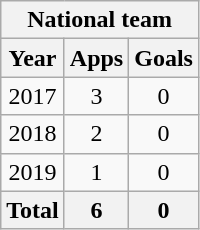<table class="wikitable" style="text-align:center">
<tr>
<th colspan=3>National team</th>
</tr>
<tr>
<th>Year</th>
<th>Apps</th>
<th>Goals</th>
</tr>
<tr>
<td>2017</td>
<td>3</td>
<td>0</td>
</tr>
<tr>
<td>2018</td>
<td>2</td>
<td>0</td>
</tr>
<tr>
<td>2019</td>
<td>1</td>
<td>0</td>
</tr>
<tr>
<th>Total</th>
<th>6</th>
<th>0</th>
</tr>
</table>
